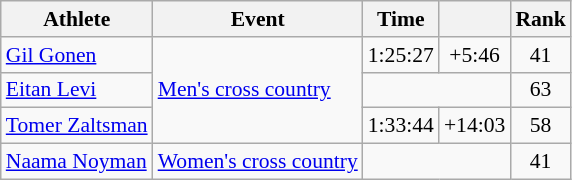<table class=wikitable style=font-size:90%;text-align:center>
<tr>
<th>Athlete</th>
<th>Event</th>
<th>Time</th>
<th></th>
<th>Rank</th>
</tr>
<tr>
<td align=left><a href='#'>Gil Gonen</a></td>
<td align=left rowspan=3><a href='#'>Men's cross country</a></td>
<td>1:25:27</td>
<td>+5:46</td>
<td>41</td>
</tr>
<tr>
<td align=left><a href='#'>Eitan Levi</a></td>
<td colspan=2></td>
<td>63</td>
</tr>
<tr>
<td align=left><a href='#'>Tomer Zaltsman</a></td>
<td>1:33:44</td>
<td>+14:03</td>
<td>58</td>
</tr>
<tr>
<td align=left><a href='#'>Naama Noyman</a></td>
<td align=left><a href='#'>Women's cross country</a></td>
<td colspan=2></td>
<td>41</td>
</tr>
</table>
